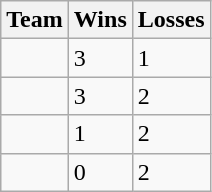<table class=wikitable>
<tr>
<th>Team</th>
<th>Wins</th>
<th>Losses</th>
</tr>
<tr>
<td><strong></strong></td>
<td>3</td>
<td>1</td>
</tr>
<tr>
<td></td>
<td>3</td>
<td>2</td>
</tr>
<tr>
<td></td>
<td>1</td>
<td>2</td>
</tr>
<tr>
<td></td>
<td>0</td>
<td>2</td>
</tr>
</table>
